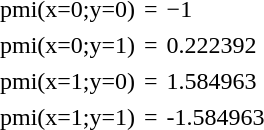<table cellpadding="2">
<tr>
<td>pmi(x=0;y=0)</td>
<td>=</td>
<td>−1</td>
</tr>
<tr>
<td>pmi(x=0;y=1)</td>
<td>=</td>
<td>0.222392</td>
</tr>
<tr>
<td>pmi(x=1;y=0)</td>
<td>=</td>
<td>1.584963</td>
</tr>
<tr>
<td>pmi(x=1;y=1)</td>
<td>=</td>
<td>-1.584963</td>
</tr>
<tr>
</tr>
</table>
